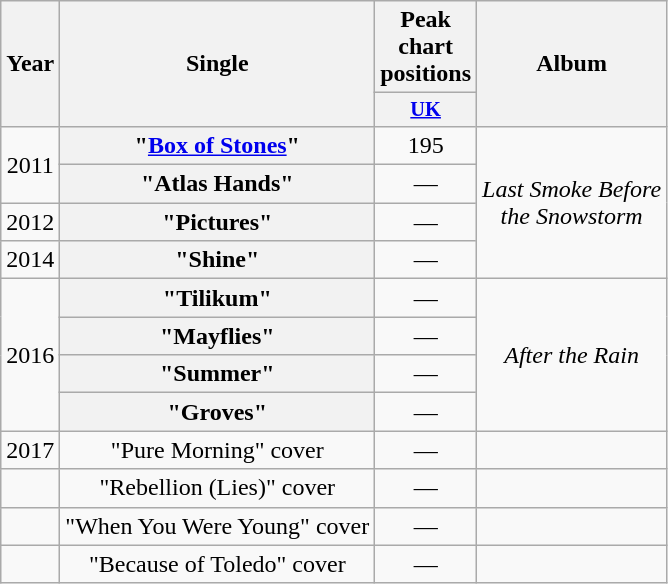<table class="wikitable plainrowheaders" style="text-align:center;">
<tr>
<th scope="col" rowspan="2">Year</th>
<th scope="col" rowspan="2">Single</th>
<th scope="col">Peak chart positions</th>
<th scope="col" rowspan="2">Album</th>
</tr>
<tr>
<th scope="col" style="width:3em;font-size:85%;"><a href='#'>UK</a><br></th>
</tr>
<tr>
<td rowspan="2">2011</td>
<th scope="row">"<a href='#'>Box of Stones</a>"</th>
<td>195</td>
<td rowspan="4"><em>Last Smoke Before<br>the Snowstorm</em></td>
</tr>
<tr>
<th scope="row">"Atlas Hands"</th>
<td>—</td>
</tr>
<tr>
<td>2012</td>
<th scope="row">"Pictures"</th>
<td>—</td>
</tr>
<tr>
<td>2014</td>
<th scope="row">"Shine"</th>
<td>—</td>
</tr>
<tr>
<td rowspan="4">2016</td>
<th scope="row">"Tilikum"</th>
<td>—</td>
<td rowspan="4"><em>After the Rain</em></td>
</tr>
<tr>
<th scope="row">"Mayflies"</th>
<td>—</td>
</tr>
<tr>
<th scope="row">"Summer"</th>
<td>—</td>
</tr>
<tr>
<th scope="row">"Groves"</th>
<td>—</td>
</tr>
<tr>
<td>2017</td>
<td>"Pure Morning" cover</td>
<td>—</td>
<td></td>
</tr>
<tr>
<td></td>
<td>"Rebellion (Lies)" cover</td>
<td>—</td>
<td></td>
</tr>
<tr>
<td></td>
<td>"When You Were Young" cover</td>
<td>—</td>
<td></td>
</tr>
<tr>
<td></td>
<td>"Because of Toledo" cover</td>
<td>—</td>
<td></td>
</tr>
</table>
